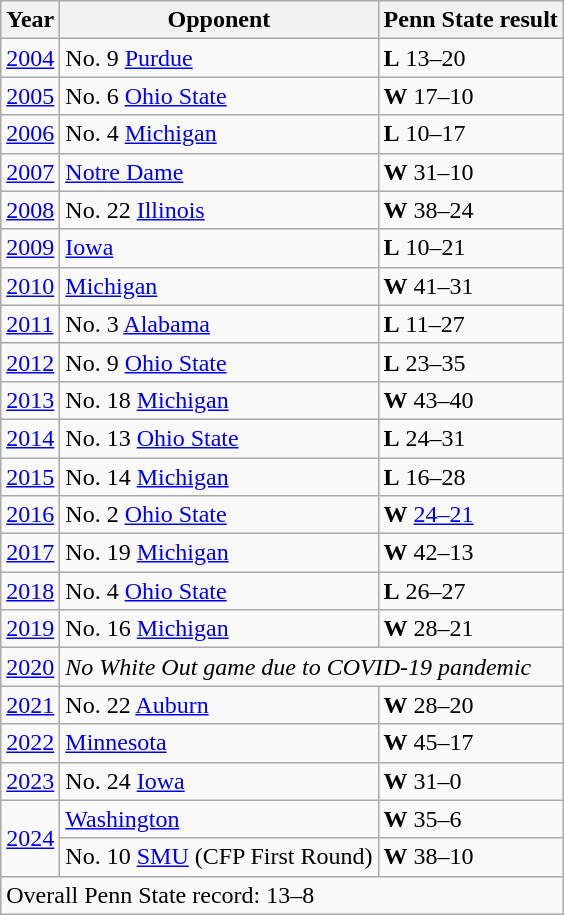<table class="wikitable">
<tr>
<th>Year</th>
<th>Opponent</th>
<th>Penn State result</th>
</tr>
<tr>
<td><a href='#'>2004</a></td>
<td>No. 9 <a href='#'>Purdue</a></td>
<td><strong>L</strong> 13–20</td>
</tr>
<tr>
<td><a href='#'>2005</a></td>
<td>No. 6 <a href='#'>Ohio State</a></td>
<td><strong>W</strong> 17–10</td>
</tr>
<tr>
<td><a href='#'>2006</a></td>
<td>No. 4 <a href='#'>Michigan</a></td>
<td><strong>L</strong> 10–17</td>
</tr>
<tr>
<td><a href='#'>2007</a></td>
<td><a href='#'>Notre Dame</a></td>
<td><strong>W</strong> 31–10</td>
</tr>
<tr>
<td><a href='#'>2008</a></td>
<td>No. 22 <a href='#'>Illinois</a></td>
<td><strong>W</strong> 38–24</td>
</tr>
<tr>
<td><a href='#'>2009</a></td>
<td><a href='#'>Iowa</a></td>
<td><strong>L</strong> 10–21</td>
</tr>
<tr>
<td><a href='#'>2010</a></td>
<td><a href='#'>Michigan</a></td>
<td><strong>W</strong> 41–31</td>
</tr>
<tr>
<td><a href='#'>2011</a></td>
<td>No. 3 <a href='#'>Alabama</a></td>
<td><strong>L</strong> 11–27</td>
</tr>
<tr>
<td><a href='#'>2012</a></td>
<td>No. 9 <a href='#'>Ohio State</a></td>
<td><strong>L</strong> 23–35</td>
</tr>
<tr>
<td><a href='#'>2013</a></td>
<td>No. 18 <a href='#'>Michigan</a></td>
<td><strong>W</strong> 43–40 </td>
</tr>
<tr>
<td><a href='#'>2014</a></td>
<td>No. 13 <a href='#'>Ohio State</a></td>
<td><strong>L</strong> 24–31 </td>
</tr>
<tr>
<td><a href='#'>2015</a></td>
<td>No. 14 <a href='#'>Michigan</a></td>
<td><strong>L</strong> 16–28</td>
</tr>
<tr>
<td><a href='#'>2016</a></td>
<td>No. 2 <a href='#'>Ohio State</a></td>
<td><strong>W</strong> <a href='#'>24–21</a></td>
</tr>
<tr>
<td><a href='#'>2017</a></td>
<td>No. 19 <a href='#'>Michigan</a></td>
<td><strong>W</strong> 42–13</td>
</tr>
<tr>
<td><a href='#'>2018</a></td>
<td>No. 4 <a href='#'>Ohio State</a></td>
<td><strong>L</strong> 26–27</td>
</tr>
<tr>
<td><a href='#'>2019</a></td>
<td>No. 16 <a href='#'>Michigan</a></td>
<td><strong>W</strong> 28–21</td>
</tr>
<tr>
<td><a href='#'>2020</a></td>
<td colspan="2"><em>No White Out game due to COVID-19 pandemic</em></td>
</tr>
<tr>
<td><a href='#'>2021</a></td>
<td>No. 22 <a href='#'>Auburn</a></td>
<td><strong>W</strong> 28–20</td>
</tr>
<tr>
<td><a href='#'>2022</a></td>
<td><a href='#'>Minnesota</a></td>
<td><strong>W</strong> 45–17</td>
</tr>
<tr>
<td><a href='#'>2023</a></td>
<td>No. 24 <a href='#'>Iowa</a></td>
<td><strong>W</strong> 31–0</td>
</tr>
<tr>
<td rowspan="2"><a href='#'>2024</a></td>
<td><a href='#'>Washington</a></td>
<td><strong>W</strong> 35–6</td>
</tr>
<tr>
<td>No. 10 <a href='#'>SMU</a> (CFP First Round)</td>
<td><strong>W</strong> 38–10</td>
</tr>
<tr>
<td colspan="3">Overall Penn State record: 13–8</td>
</tr>
</table>
